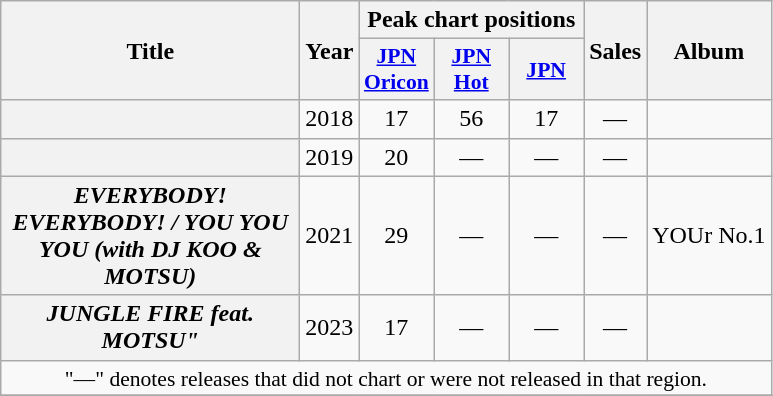<table class="wikitable plainrowheaders" style="text-align:center;">
<tr>
<th scope="col" rowspan="2" style="width:12em;">Title</th>
<th scope="col" rowspan="2">Year</th>
<th scope="col" colspan="3">Peak chart positions</th>
<th scope="col" rowspan="2">Sales</th>
<th scope="col" rowspan="2">Album</th>
</tr>
<tr>
<th scope="col" style="width:3em;font-size:90%;"><a href='#'>JPN<br>Oricon</a></th>
<th scope="col" style="width:3em;font-size:90%;"><a href='#'>JPN<br>Hot</a></th>
<th scope="col" style="width:3em;font-size:90%;"><a href='#'>JPN<br></a></th>
</tr>
<tr>
<th scope="row"> </th>
<td>2018</td>
<td>17</td>
<td>56</td>
<td>17</td>
<td>—</td>
<td></td>
</tr>
<tr>
<th scope="row"></th>
<td>2019</td>
<td>20</td>
<td>—</td>
<td>—</td>
<td>—</td>
<td></td>
</tr>
<tr>
<th scope="row"><em>EVERYBODY! EVERYBODY! / YOU YOU YOU (with DJ KOO & MOTSU)</em></th>
<td>2021</td>
<td>29</td>
<td>—</td>
<td>—</td>
<td>—</td>
<td>YOUr No.1</td>
</tr>
<tr>
<th scope="row"><em>JUNGLE FIRE feat. MOTSU"</th>
<td>2023</td>
<td>17</td>
<td>—</td>
<td>—</td>
<td>—</td>
<td></td>
</tr>
<tr>
<td colspan="7" style="font-size:90%;">"—" denotes releases that did not chart or were not released in that region.</td>
</tr>
<tr>
</tr>
</table>
